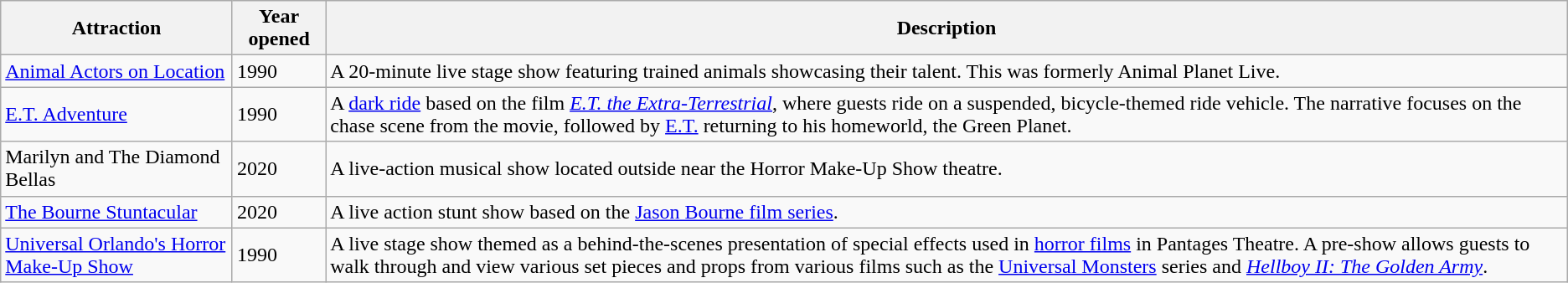<table class="wikitable sortable">
<tr>
<th>Attraction</th>
<th>Year opened</th>
<th>Description</th>
</tr>
<tr>
<td><a href='#'>Animal Actors on Location</a></td>
<td>1990</td>
<td>A 20-minute live stage show featuring trained animals showcasing their talent. This was formerly Animal Planet Live.</td>
</tr>
<tr>
<td><a href='#'>E.T. Adventure</a></td>
<td>1990</td>
<td>A <a href='#'>dark ride</a> based on the film <em><a href='#'>E.T. the Extra-Terrestrial</a></em>, where guests ride on a suspended, bicycle-themed ride vehicle. The narrative focuses on the chase scene from the movie, followed by <a href='#'>E.T.</a> returning to his homeworld, the Green Planet.</td>
</tr>
<tr>
<td>Marilyn and The Diamond Bellas</td>
<td>2020</td>
<td>A live-action musical show located outside near the Horror Make-Up Show theatre.</td>
</tr>
<tr>
<td><a href='#'>The Bourne Stuntacular</a></td>
<td>2020</td>
<td>A live action stunt show based on the <a href='#'>Jason Bourne film series</a>.</td>
</tr>
<tr>
<td><a href='#'>Universal Orlando's Horror Make-Up Show</a></td>
<td>1990</td>
<td>A live stage show themed as a behind-the-scenes presentation of special effects used in <a href='#'>horror films</a> in Pantages Theatre. A pre-show allows guests to walk through and view various set pieces and props from various films such as the <a href='#'>Universal Monsters</a> series and <em><a href='#'>Hellboy II: The Golden Army</a></em>.</td>
</tr>
</table>
